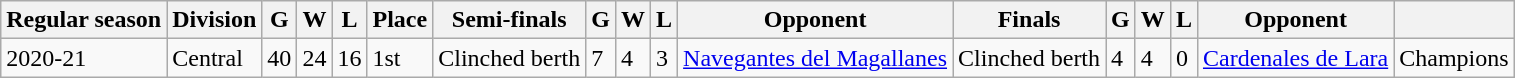<table class="wikitable">
<tr>
<th>Regular season</th>
<th>Division</th>
<th>G</th>
<th>W</th>
<th>L</th>
<th>Place</th>
<th>Semi-finals</th>
<th>G</th>
<th>W</th>
<th>L</th>
<th>Opponent</th>
<th>Finals</th>
<th>G</th>
<th>W</th>
<th>L</th>
<th>Opponent</th>
<th></th>
</tr>
<tr>
<td 2020-21 LVBP season>2020-21</td>
<td>Central</td>
<td>40</td>
<td>24</td>
<td>16</td>
<td>1st</td>
<td>Clinched berth</td>
<td>7</td>
<td>4</td>
<td>3</td>
<td><a href='#'>Navegantes del Magallanes</a></td>
<td>Clinched berth</td>
<td>4</td>
<td>4</td>
<td>0</td>
<td><a href='#'>Cardenales de Lara</a></td>
<td>Champions</td>
</tr>
</table>
